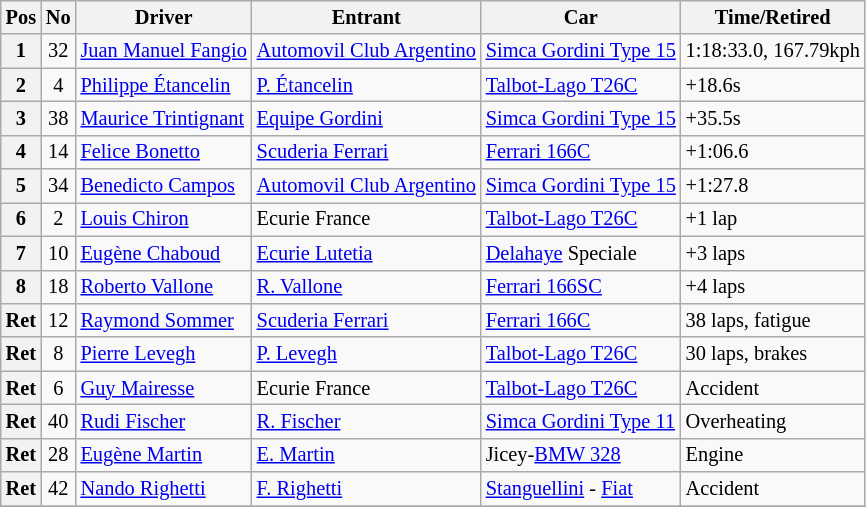<table class="wikitable sortable" style="font-size: 85%;">
<tr>
<th>Pos</th>
<th>No</th>
<th>Driver</th>
<th>Entrant</th>
<th>Car</th>
<th>Time/Retired</th>
</tr>
<tr>
<th>1</th>
<td align="center">32</td>
<td> <a href='#'>Juan Manuel Fangio</a></td>
<td><a href='#'>Automovil Club Argentino</a></td>
<td><a href='#'>Simca Gordini Type 15</a></td>
<td>1:18:33.0, 167.79kph</td>
</tr>
<tr>
<th>2</th>
<td align="center">4</td>
<td> <a href='#'>Philippe Étancelin</a></td>
<td><a href='#'>P. Étancelin</a></td>
<td><a href='#'>Talbot-Lago T26C</a></td>
<td>+18.6s</td>
</tr>
<tr>
<th>3</th>
<td align="center">38</td>
<td> <a href='#'>Maurice Trintignant</a></td>
<td><a href='#'>Equipe Gordini</a></td>
<td><a href='#'>Simca Gordini Type 15</a></td>
<td>+35.5s</td>
</tr>
<tr>
<th>4</th>
<td align="center">14</td>
<td> <a href='#'>Felice Bonetto</a></td>
<td><a href='#'>Scuderia Ferrari</a></td>
<td><a href='#'>Ferrari 166C</a></td>
<td>+1:06.6</td>
</tr>
<tr>
<th>5</th>
<td align="center">34</td>
<td> <a href='#'>Benedicto Campos</a></td>
<td><a href='#'>Automovil Club Argentino</a></td>
<td><a href='#'>Simca Gordini Type 15</a></td>
<td>+1:27.8</td>
</tr>
<tr>
<th>6</th>
<td align="center">2</td>
<td> <a href='#'>Louis Chiron</a></td>
<td>Ecurie France</td>
<td><a href='#'>Talbot-Lago T26C</a></td>
<td>+1 lap</td>
</tr>
<tr>
<th>7</th>
<td align="center">10</td>
<td> <a href='#'>Eugène Chaboud</a></td>
<td><a href='#'>Ecurie Lutetia</a></td>
<td><a href='#'>Delahaye</a> Speciale</td>
<td>+3 laps</td>
</tr>
<tr>
<th>8</th>
<td align="center">18</td>
<td> <a href='#'>Roberto Vallone</a></td>
<td><a href='#'>R. Vallone</a></td>
<td><a href='#'>Ferrari 166SC</a></td>
<td>+4 laps</td>
</tr>
<tr>
<th>Ret</th>
<td align="center">12</td>
<td> <a href='#'>Raymond Sommer</a></td>
<td><a href='#'>Scuderia Ferrari</a></td>
<td><a href='#'>Ferrari 166C</a></td>
<td>38 laps, fatigue</td>
</tr>
<tr>
<th>Ret</th>
<td align="center">8</td>
<td> <a href='#'>Pierre Levegh</a></td>
<td><a href='#'>P. Levegh</a></td>
<td><a href='#'>Talbot-Lago T26C</a></td>
<td>30 laps, brakes</td>
</tr>
<tr>
<th>Ret</th>
<td align="center">6</td>
<td> <a href='#'>Guy Mairesse</a></td>
<td>Ecurie France</td>
<td><a href='#'>Talbot-Lago T26C</a></td>
<td>Accident</td>
</tr>
<tr>
<th>Ret</th>
<td align="center">40</td>
<td> <a href='#'>Rudi Fischer</a></td>
<td><a href='#'>R. Fischer</a></td>
<td><a href='#'>Simca Gordini Type 11</a></td>
<td>Overheating</td>
</tr>
<tr>
<th>Ret</th>
<td align="center">28</td>
<td> <a href='#'>Eugène Martin</a></td>
<td><a href='#'>E. Martin</a></td>
<td>Jicey-<a href='#'>BMW 328</a></td>
<td>Engine</td>
</tr>
<tr>
<th>Ret</th>
<td align="center">42</td>
<td> <a href='#'>Nando Righetti</a></td>
<td><a href='#'>F. Righetti</a></td>
<td><a href='#'>Stanguellini</a> - <a href='#'>Fiat</a></td>
<td>Accident</td>
</tr>
<tr>
</tr>
</table>
